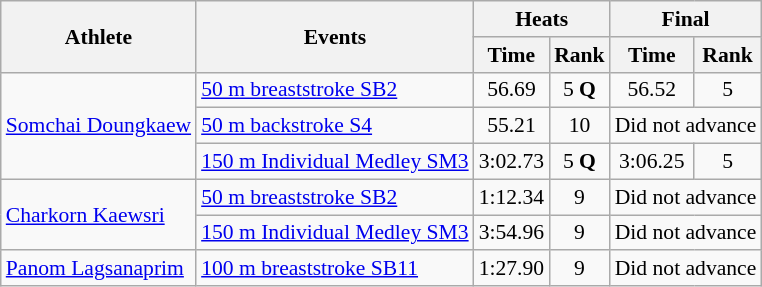<table class=wikitable style="font-size:90%">
<tr>
<th rowspan="2">Athlete</th>
<th rowspan="2">Events</th>
<th colspan="2">Heats</th>
<th colspan="2">Final</th>
</tr>
<tr>
<th>Time</th>
<th>Rank</th>
<th>Time</th>
<th>Rank</th>
</tr>
<tr align=center>
<td align=left rowspan="3"><a href='#'>Somchai Doungkaew</a></td>
<td align=left><a href='#'>50 m breaststroke SB2</a></td>
<td>56.69</td>
<td>5 <strong>Q</strong></td>
<td>56.52</td>
<td>5</td>
</tr>
<tr align=center>
<td align=left><a href='#'>50 m backstroke S4</a></td>
<td>55.21</td>
<td>10</td>
<td colspan=2>Did not advance</td>
</tr>
<tr align=center>
<td align=left><a href='#'>150 m Individual Medley SM3</a></td>
<td>3:02.73</td>
<td>5 <strong>Q</strong></td>
<td>3:06.25</td>
<td>5</td>
</tr>
<tr align=center>
<td align=left rowspan="2"><a href='#'>Charkorn Kaewsri</a></td>
<td align=left><a href='#'>50 m breaststroke SB2</a></td>
<td>1:12.34</td>
<td>9</td>
<td colspan=2>Did not advance</td>
</tr>
<tr align=center>
<td align=left><a href='#'>150 m Individual Medley SM3</a></td>
<td>3:54.96</td>
<td>9</td>
<td colspan=2>Did not advance</td>
</tr>
<tr align=center>
<td align=left><a href='#'>Panom Lagsanaprim</a></td>
<td align=left><a href='#'>100 m breaststroke SB11</a></td>
<td>1:27.90</td>
<td>9</td>
<td colspan=2>Did not advance</td>
</tr>
</table>
